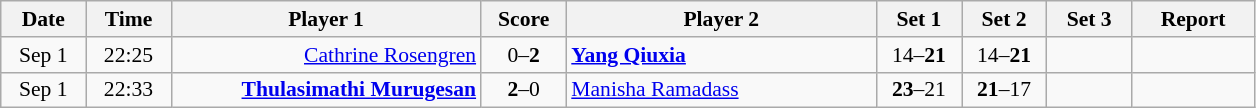<table class="nowrap wikitable" style="font-size:90%; text-align:center">
<tr>
<th width="50">Date</th>
<th width="50">Time</th>
<th width="200">Player 1</th>
<th width="50">Score</th>
<th width="200">Player 2</th>
<th width="50">Set 1</th>
<th width="50">Set 2</th>
<th width="50">Set 3</th>
<th width="75">Report</th>
</tr>
<tr>
<td>Sep 1</td>
<td>22:25</td>
<td align="right"><a href='#'>Cathrine Rosengren</a> </td>
<td>0–<strong>2</strong></td>
<td align="left"> <strong><a href='#'>Yang Qiuxia</a></strong></td>
<td>14–<strong>21</strong></td>
<td>14–<strong>21</strong></td>
<td></td>
<td></td>
</tr>
<tr>
<td>Sep 1</td>
<td>22:33</td>
<td align="right"><strong><a href='#'>Thulasimathi Murugesan</a></strong> </td>
<td><strong>2</strong>–0</td>
<td align="left"> <a href='#'>Manisha Ramadass</a></td>
<td><strong>23</strong>–21</td>
<td><strong>21</strong>–17</td>
<td></td>
<td></td>
</tr>
</table>
